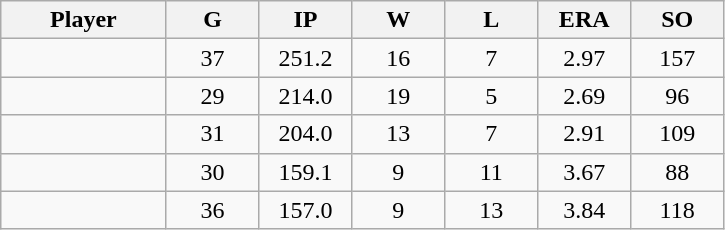<table class="wikitable sortable">
<tr>
<th bgcolor="#DDDDFF" width="16%">Player</th>
<th bgcolor="#DDDDFF" width="9%">G</th>
<th bgcolor="#DDDDFF" width="9%">IP</th>
<th bgcolor="#DDDDFF" width="9%">W</th>
<th bgcolor="#DDDDFF" width="9%">L</th>
<th bgcolor="#DDDDFF" width="9%">ERA</th>
<th bgcolor="#DDDDFF" width="9%">SO</th>
</tr>
<tr align="center">
<td></td>
<td>37</td>
<td>251.2</td>
<td>16</td>
<td>7</td>
<td>2.97</td>
<td>157</td>
</tr>
<tr align="center">
<td></td>
<td>29</td>
<td>214.0</td>
<td>19</td>
<td>5</td>
<td>2.69</td>
<td>96</td>
</tr>
<tr align="center">
<td></td>
<td>31</td>
<td>204.0</td>
<td>13</td>
<td>7</td>
<td>2.91</td>
<td>109</td>
</tr>
<tr align="center">
<td></td>
<td>30</td>
<td>159.1</td>
<td>9</td>
<td>11</td>
<td>3.67</td>
<td>88</td>
</tr>
<tr align="center">
<td></td>
<td>36</td>
<td>157.0</td>
<td>9</td>
<td>13</td>
<td>3.84</td>
<td>118</td>
</tr>
</table>
